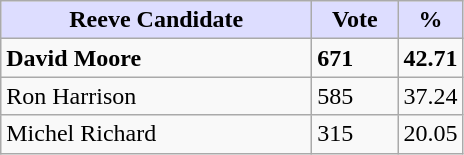<table class="wikitable">
<tr>
<th style="background:#ddf; width:200px;">Reeve Candidate</th>
<th style="background:#ddf; width:50px;">Vote</th>
<th style="background:#ddf; width:30px;">%</th>
</tr>
<tr>
<td><strong>David Moore</strong></td>
<td><strong>671</strong></td>
<td><strong>42.71</strong></td>
</tr>
<tr>
<td>Ron Harrison</td>
<td>585</td>
<td>37.24</td>
</tr>
<tr>
<td>Michel Richard</td>
<td>315</td>
<td>20.05</td>
</tr>
</table>
